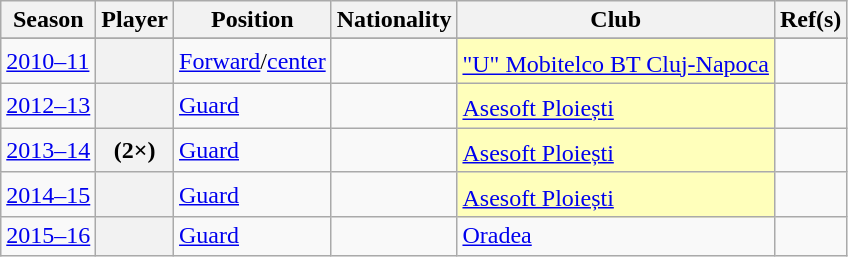<table class="wikitable sortable plainrowheaders">
<tr>
<th scope="col">Season</th>
<th scope="col">Player</th>
<th scope="col">Position</th>
<th scope="col">Nationality</th>
<th scope="col">Club</th>
<th scope="col" class="unsortable">Ref(s)</th>
</tr>
<tr>
</tr>
<tr>
<td><a href='#'>2010–11</a></td>
<th scope="row"></th>
<td><a href='#'>Forward</a>/<a href='#'>center</a></td>
<td></td>
<td style="background:#ffb"><a href='#'>"U" Mobitelco BT Cluj-Napoca</a><sup></sup></td>
<td style="text-align:center"></td>
</tr>
<tr>
<td><a href='#'>2012–13</a></td>
<th scope="row"></th>
<td><a href='#'>Guard</a></td>
<td></td>
<td style="background:#ffb"><a href='#'>Asesoft Ploiești</a><sup></sup></td>
<td style="text-align:center"></td>
</tr>
<tr>
<td><a href='#'>2013–14</a></td>
<th scope="row"> (2×)</th>
<td><a href='#'>Guard</a></td>
<td></td>
<td style="background:#ffb"><a href='#'>Asesoft Ploiești</a><sup></sup></td>
<td style="text-align:center"></td>
</tr>
<tr>
<td><a href='#'>2014–15</a></td>
<th scope="row"></th>
<td><a href='#'>Guard</a></td>
<td></td>
<td style="background:#ffb"><a href='#'>Asesoft Ploiești</a><sup></sup></td>
<td style="text-align:center"></td>
</tr>
<tr>
<td><a href='#'>2015–16</a></td>
<th scope="row"></th>
<td><a href='#'>Guard</a></td>
<td></td>
<td><a href='#'>Oradea</a></td>
<td style="text-align:center"></td>
</tr>
</table>
